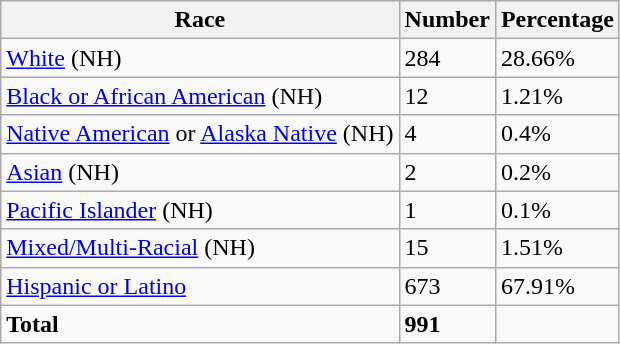<table class="wikitable">
<tr>
<th>Race</th>
<th>Number</th>
<th>Percentage</th>
</tr>
<tr>
<td><a href='#'>White</a> (NH)</td>
<td>284</td>
<td>28.66%</td>
</tr>
<tr>
<td><a href='#'>Black or African American</a> (NH)</td>
<td>12</td>
<td>1.21%</td>
</tr>
<tr>
<td><a href='#'>Native American</a> or <a href='#'>Alaska Native</a> (NH)</td>
<td>4</td>
<td>0.4%</td>
</tr>
<tr>
<td><a href='#'>Asian</a> (NH)</td>
<td>2</td>
<td>0.2%</td>
</tr>
<tr>
<td><a href='#'>Pacific Islander</a> (NH)</td>
<td>1</td>
<td>0.1%</td>
</tr>
<tr>
<td><a href='#'>Mixed/Multi-Racial</a> (NH)</td>
<td>15</td>
<td>1.51%</td>
</tr>
<tr>
<td><a href='#'>Hispanic or Latino</a></td>
<td>673</td>
<td>67.91%</td>
</tr>
<tr>
<td><strong>Total</strong></td>
<td><strong>991</strong></td>
<td></td>
</tr>
</table>
